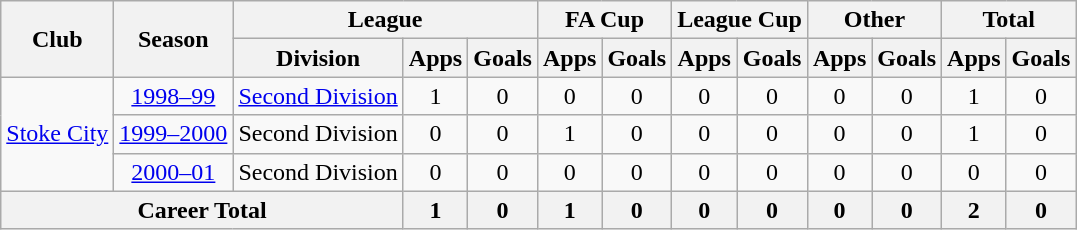<table class="wikitable" style="text-align: center;">
<tr>
<th rowspan="2">Club</th>
<th rowspan="2">Season</th>
<th colspan="3">League</th>
<th colspan="2">FA Cup</th>
<th colspan="2">League Cup</th>
<th colspan="2">Other</th>
<th colspan="2">Total</th>
</tr>
<tr>
<th>Division</th>
<th>Apps</th>
<th>Goals</th>
<th>Apps</th>
<th>Goals</th>
<th>Apps</th>
<th>Goals</th>
<th>Apps</th>
<th>Goals</th>
<th>Apps</th>
<th>Goals</th>
</tr>
<tr>
<td rowspan="3"><a href='#'>Stoke City</a></td>
<td><a href='#'>1998–99</a></td>
<td><a href='#'>Second Division</a></td>
<td>1</td>
<td>0</td>
<td>0</td>
<td>0</td>
<td>0</td>
<td>0</td>
<td>0</td>
<td>0</td>
<td>1</td>
<td>0</td>
</tr>
<tr>
<td><a href='#'>1999–2000</a></td>
<td>Second Division</td>
<td>0</td>
<td>0</td>
<td>1</td>
<td>0</td>
<td>0</td>
<td>0</td>
<td>0</td>
<td>0</td>
<td>1</td>
<td>0</td>
</tr>
<tr>
<td><a href='#'>2000–01</a></td>
<td>Second Division</td>
<td>0</td>
<td>0</td>
<td>0</td>
<td>0</td>
<td>0</td>
<td>0</td>
<td>0</td>
<td>0</td>
<td>0</td>
<td>0</td>
</tr>
<tr>
<th colspan="3">Career Total</th>
<th>1</th>
<th>0</th>
<th>1</th>
<th>0</th>
<th>0</th>
<th>0</th>
<th>0</th>
<th>0</th>
<th>2</th>
<th>0</th>
</tr>
</table>
